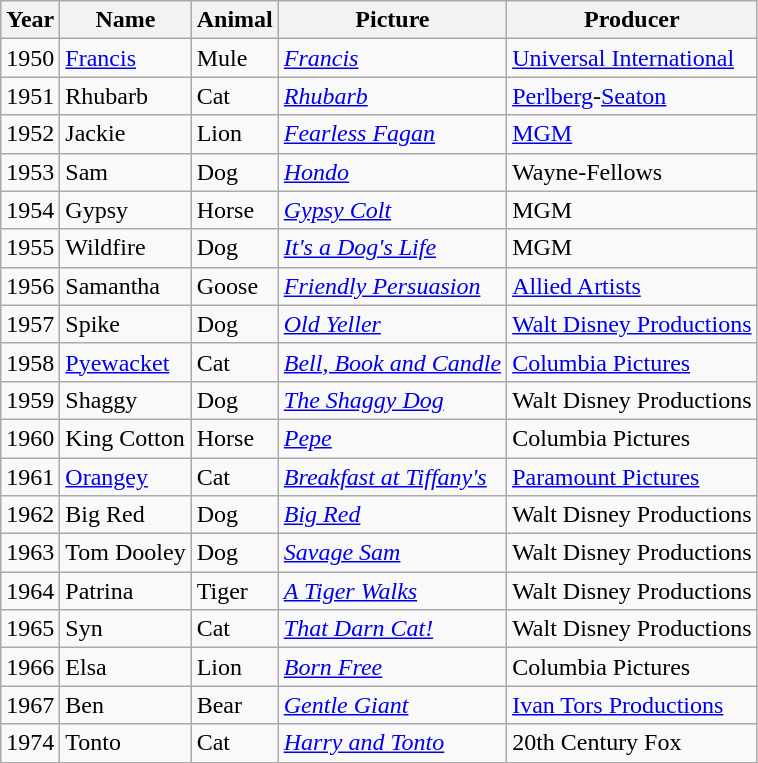<table class="wikitable sortable">
<tr>
<th>Year</th>
<th>Name</th>
<th>Animal</th>
<th>Picture</th>
<th>Producer</th>
</tr>
<tr>
<td>1950</td>
<td><a href='#'>Francis</a></td>
<td>Mule</td>
<td><em><a href='#'>Francis</a></em></td>
<td><a href='#'>Universal International</a></td>
</tr>
<tr>
<td>1951</td>
<td>Rhubarb</td>
<td>Cat</td>
<td><em><a href='#'>Rhubarb</a></em></td>
<td><a href='#'>Perlberg</a>-<a href='#'>Seaton</a></td>
</tr>
<tr>
<td>1952</td>
<td>Jackie</td>
<td>Lion</td>
<td><em><a href='#'>Fearless Fagan</a></em></td>
<td><a href='#'>MGM</a></td>
</tr>
<tr>
<td>1953</td>
<td>Sam</td>
<td>Dog</td>
<td><em><a href='#'>Hondo</a></em></td>
<td>Wayne-Fellows</td>
</tr>
<tr>
<td>1954</td>
<td>Gypsy</td>
<td>Horse</td>
<td><em><a href='#'>Gypsy Colt</a></em></td>
<td>MGM</td>
</tr>
<tr>
<td>1955</td>
<td>Wildfire</td>
<td>Dog</td>
<td><em><a href='#'>It's a Dog's Life</a></em></td>
<td>MGM</td>
</tr>
<tr>
<td>1956</td>
<td>Samantha</td>
<td>Goose</td>
<td><em><a href='#'>Friendly Persuasion</a></em></td>
<td><a href='#'>Allied Artists</a></td>
</tr>
<tr>
<td>1957</td>
<td>Spike</td>
<td>Dog</td>
<td><em><a href='#'>Old Yeller</a></em></td>
<td><a href='#'>Walt Disney Productions</a></td>
</tr>
<tr>
<td>1958</td>
<td><a href='#'>Pyewacket</a></td>
<td>Cat</td>
<td><em><a href='#'>Bell, Book and Candle</a></em></td>
<td><a href='#'>Columbia Pictures</a></td>
</tr>
<tr>
<td>1959</td>
<td>Shaggy</td>
<td>Dog</td>
<td><em><a href='#'>The Shaggy Dog</a></em></td>
<td>Walt Disney Productions</td>
</tr>
<tr>
<td>1960</td>
<td>King Cotton</td>
<td>Horse</td>
<td><em><a href='#'>Pepe</a></em></td>
<td>Columbia Pictures</td>
</tr>
<tr>
<td>1961</td>
<td><a href='#'>Orangey</a></td>
<td>Cat</td>
<td><em><a href='#'>Breakfast at Tiffany's</a></em></td>
<td><a href='#'>Paramount Pictures</a></td>
</tr>
<tr>
<td>1962</td>
<td>Big Red</td>
<td>Dog</td>
<td><em><a href='#'>Big Red</a></em></td>
<td>Walt Disney Productions</td>
</tr>
<tr>
<td>1963</td>
<td>Tom Dooley</td>
<td>Dog</td>
<td><em><a href='#'>Savage Sam</a></em></td>
<td>Walt Disney Productions</td>
</tr>
<tr>
<td>1964</td>
<td>Patrina</td>
<td>Tiger</td>
<td><em><a href='#'>A Tiger Walks</a></em></td>
<td>Walt Disney Productions</td>
</tr>
<tr>
<td>1965</td>
<td>Syn</td>
<td>Cat</td>
<td><em><a href='#'>That Darn Cat!</a></em></td>
<td>Walt Disney Productions</td>
</tr>
<tr>
<td>1966</td>
<td>Elsa</td>
<td>Lion</td>
<td><em><a href='#'>Born Free</a></em></td>
<td>Columbia Pictures</td>
</tr>
<tr>
<td>1967</td>
<td>Ben</td>
<td>Bear</td>
<td><em><a href='#'>Gentle Giant</a></em></td>
<td><a href='#'>Ivan Tors Productions</a></td>
</tr>
<tr>
<td>1974</td>
<td>Tonto</td>
<td>Cat</td>
<td><em><a href='#'>Harry and Tonto</a></em></td>
<td>20th Century Fox</td>
</tr>
</table>
